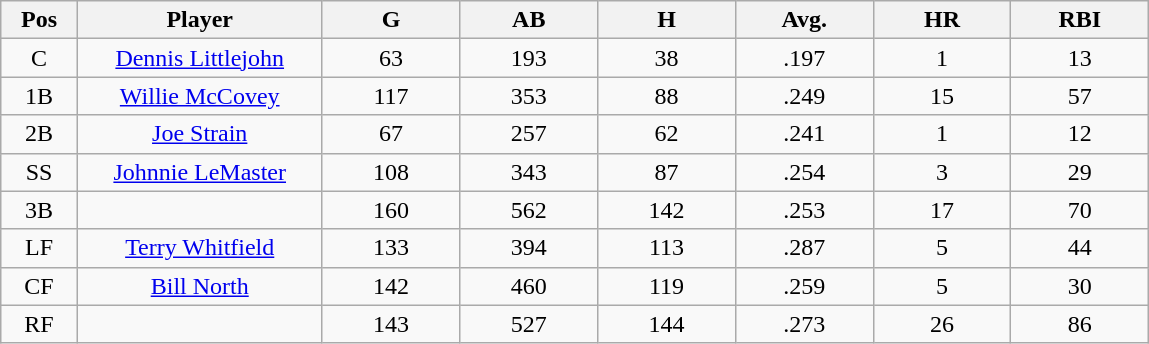<table class="wikitable sortable">
<tr>
<th bgcolor="#DDDDFF" width="5%">Pos</th>
<th bgcolor="#DDDDFF" width="16%">Player</th>
<th bgcolor="#DDDDFF" width="9%">G</th>
<th bgcolor="#DDDDFF" width="9%">AB</th>
<th bgcolor="#DDDDFF" width="9%">H</th>
<th bgcolor="#DDDDFF" width="9%">Avg.</th>
<th bgcolor="#DDDDFF" width="9%">HR</th>
<th bgcolor="#DDDDFF" width="9%">RBI</th>
</tr>
<tr align="center">
<td>C</td>
<td><a href='#'>Dennis Littlejohn</a></td>
<td>63</td>
<td>193</td>
<td>38</td>
<td>.197</td>
<td>1</td>
<td>13</td>
</tr>
<tr align=center>
<td>1B</td>
<td><a href='#'>Willie McCovey</a></td>
<td>117</td>
<td>353</td>
<td>88</td>
<td>.249</td>
<td>15</td>
<td>57</td>
</tr>
<tr align=center>
<td>2B</td>
<td><a href='#'>Joe Strain</a></td>
<td>67</td>
<td>257</td>
<td>62</td>
<td>.241</td>
<td>1</td>
<td>12</td>
</tr>
<tr align=center>
<td>SS</td>
<td><a href='#'>Johnnie LeMaster</a></td>
<td>108</td>
<td>343</td>
<td>87</td>
<td>.254</td>
<td>3</td>
<td>29</td>
</tr>
<tr align=center>
<td>3B</td>
<td></td>
<td>160</td>
<td>562</td>
<td>142</td>
<td>.253</td>
<td>17</td>
<td>70</td>
</tr>
<tr align="center">
<td>LF</td>
<td><a href='#'>Terry Whitfield</a></td>
<td>133</td>
<td>394</td>
<td>113</td>
<td>.287</td>
<td>5</td>
<td>44</td>
</tr>
<tr align=center>
<td>CF</td>
<td><a href='#'>Bill North</a></td>
<td>142</td>
<td>460</td>
<td>119</td>
<td>.259</td>
<td>5</td>
<td>30</td>
</tr>
<tr align=center>
<td>RF</td>
<td></td>
<td>143</td>
<td>527</td>
<td>144</td>
<td>.273</td>
<td>26</td>
<td>86</td>
</tr>
</table>
